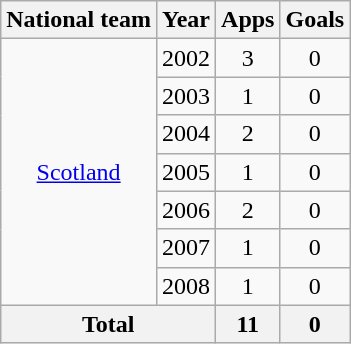<table class="wikitable" style="text-align:center">
<tr>
<th>National team</th>
<th>Year</th>
<th>Apps</th>
<th>Goals</th>
</tr>
<tr>
<td rowspan="7"><a href='#'>Scotland</a></td>
<td>2002</td>
<td>3</td>
<td>0</td>
</tr>
<tr>
<td>2003</td>
<td>1</td>
<td>0</td>
</tr>
<tr>
<td>2004</td>
<td>2</td>
<td>0</td>
</tr>
<tr>
<td>2005</td>
<td>1</td>
<td>0</td>
</tr>
<tr>
<td>2006</td>
<td>2</td>
<td>0</td>
</tr>
<tr>
<td>2007</td>
<td>1</td>
<td>0</td>
</tr>
<tr>
<td>2008</td>
<td>1</td>
<td>0</td>
</tr>
<tr>
<th colspan="2">Total</th>
<th>11</th>
<th>0</th>
</tr>
</table>
